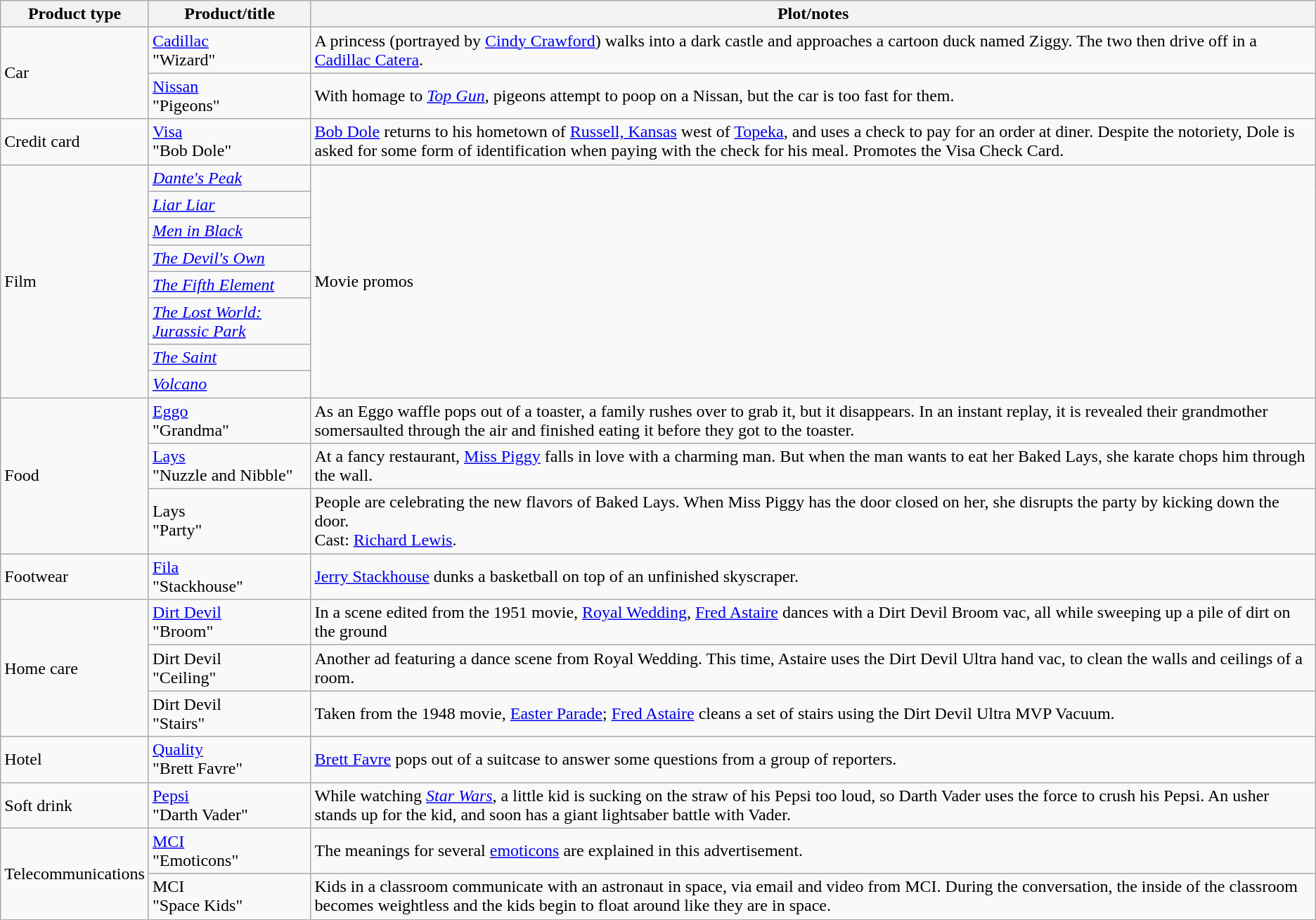<table class="wikitable">
<tr>
<th>Product type</th>
<th>Product/title</th>
<th>Plot/notes</th>
</tr>
<tr>
<td rowspan="2">Car</td>
<td><a href='#'>Cadillac</a><br>"Wizard"</td>
<td>A princess (portrayed by <a href='#'>Cindy Crawford</a>) walks into a dark castle and approaches a cartoon duck named Ziggy. The two then drive off in a <a href='#'>Cadillac Catera</a>.</td>
</tr>
<tr>
<td><a href='#'>Nissan</a><br>"Pigeons"</td>
<td>With homage to <em><a href='#'>Top Gun</a></em>, pigeons attempt to poop on a Nissan, but the car is too fast for them.</td>
</tr>
<tr>
<td>Credit card</td>
<td><a href='#'>Visa</a><br>"Bob Dole"</td>
<td><a href='#'>Bob Dole</a> returns to his hometown of <a href='#'>Russell, Kansas</a> west of <a href='#'>Topeka</a>, and uses a check to pay for an order at diner. Despite the notoriety, Dole is asked for some form of identification when paying with the check for his meal. Promotes the Visa Check Card.</td>
</tr>
<tr>
<td rowspan="8">Film</td>
<td><em><a href='#'>Dante's Peak</a></em></td>
<td rowspan="8">Movie promos</td>
</tr>
<tr>
<td><em><a href='#'>Liar Liar</a></em></td>
</tr>
<tr>
<td><em><a href='#'>Men in Black</a></em></td>
</tr>
<tr>
<td><em><a href='#'>The Devil's Own</a></em></td>
</tr>
<tr>
<td><em><a href='#'>The Fifth Element</a></em></td>
</tr>
<tr>
<td><em><a href='#'>The Lost World: Jurassic Park</a></em></td>
</tr>
<tr>
<td><em><a href='#'>The Saint</a></em></td>
</tr>
<tr>
<td><em><a href='#'>Volcano</a></em></td>
</tr>
<tr>
<td rowspan="3">Food</td>
<td><a href='#'>Eggo</a><br>"Grandma"</td>
<td>As an Eggo waffle pops out of a toaster, a family rushes over to grab it, but it disappears. In an instant replay, it is revealed their grandmother somersaulted through the air and finished eating it before they got to the toaster.</td>
</tr>
<tr>
<td><a href='#'>Lays</a><br>"Nuzzle and Nibble"</td>
<td>At a fancy restaurant, <a href='#'>Miss Piggy</a> falls in love with a charming man. But when the man wants to eat her Baked Lays, she karate chops him through the wall.</td>
</tr>
<tr>
<td>Lays<br>"Party"</td>
<td>People are celebrating the new flavors of Baked Lays. When Miss Piggy has the door closed on her, she disrupts the party by kicking down the door.<br>Cast: <a href='#'>Richard Lewis</a>.</td>
</tr>
<tr>
<td>Footwear</td>
<td><a href='#'>Fila</a><br>"Stackhouse"</td>
<td><a href='#'>Jerry Stackhouse</a> dunks a basketball on top of an unfinished skyscraper.</td>
</tr>
<tr>
<td rowspan="3">Home care</td>
<td><a href='#'>Dirt Devil</a><br>"Broom"</td>
<td>In a scene edited from the 1951 movie, <a href='#'>Royal Wedding</a>, <a href='#'>Fred Astaire</a> dances with a Dirt Devil Broom vac, all while sweeping up a pile of dirt on the ground</td>
</tr>
<tr>
<td>Dirt Devil<br>"Ceiling"</td>
<td>Another ad featuring a dance scene from Royal Wedding. This time, Astaire uses the Dirt Devil Ultra hand vac, to clean the walls and ceilings of a room.</td>
</tr>
<tr>
<td>Dirt Devil<br>"Stairs"</td>
<td>Taken from the 1948 movie, <a href='#'>Easter Parade</a>; <a href='#'>Fred Astaire</a> cleans a set of stairs using the Dirt Devil Ultra MVP Vacuum.</td>
</tr>
<tr>
<td>Hotel</td>
<td><a href='#'>Quality</a><br>"Brett Favre"</td>
<td><a href='#'>Brett Favre</a> pops out of a suitcase to answer some questions from a group of reporters.</td>
</tr>
<tr>
<td>Soft drink</td>
<td><a href='#'>Pepsi</a><br>"Darth Vader"</td>
<td>While watching <em><a href='#'>Star Wars</a></em>, a little kid is sucking on the straw of his Pepsi too loud, so Darth Vader uses the force to crush his Pepsi. An usher stands up for the kid, and soon has a giant lightsaber battle with Vader.</td>
</tr>
<tr>
<td rowspan="2">Telecommunications</td>
<td><a href='#'>MCI</a><br>"Emoticons"</td>
<td>The meanings for several <a href='#'>emoticons</a> are explained in this advertisement.</td>
</tr>
<tr>
<td>MCI<br>"Space Kids"</td>
<td>Kids in a classroom communicate with an astronaut in space, via email and video from MCI. During the conversation, the inside of the classroom becomes weightless and the kids begin to float around like they are in space.</td>
</tr>
</table>
